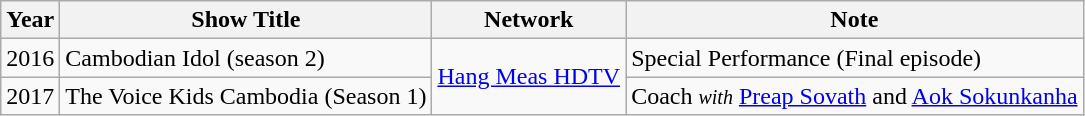<table class="wikitable">
<tr>
<th>Year</th>
<th>Show Title</th>
<th>Network</th>
<th>Note</th>
</tr>
<tr>
<td>2016</td>
<td>Cambodian Idol (season 2)</td>
<td rowspan="2"><a href='#'>Hang Meas HDTV</a></td>
<td>Special Performance (Final episode)</td>
</tr>
<tr>
<td>2017</td>
<td>The Voice Kids Cambodia (Season 1)</td>
<td>Coach <small><em>with</em></small> <a href='#'>Preap Sovath</a> and <a href='#'>Aok Sokunkanha</a></td>
</tr>
</table>
